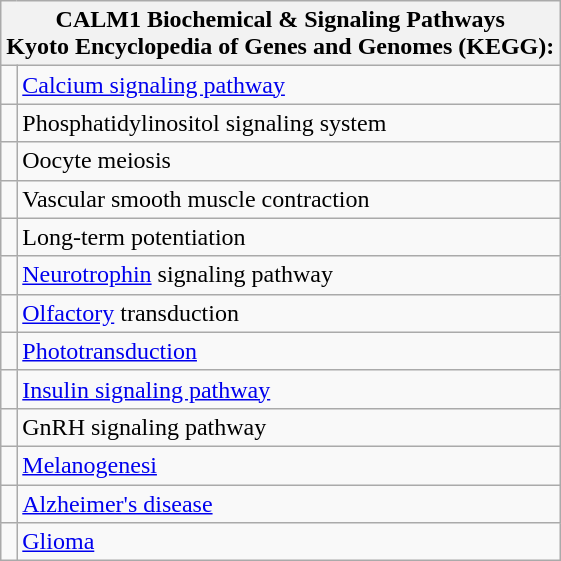<table class="wikitable">
<tr>
<th colspan="2">CALM1 Biochemical & Signaling Pathways<br>Kyoto Encyclopedia of Genes and Genomes (KEGG):</th>
</tr>
<tr>
<td></td>
<td><a href='#'>Calcium signaling pathway</a></td>
</tr>
<tr>
<td></td>
<td>Phosphatidylinositol signaling system</td>
</tr>
<tr>
<td></td>
<td>Oocyte meiosis</td>
</tr>
<tr>
<td></td>
<td>Vascular smooth muscle contraction</td>
</tr>
<tr>
<td></td>
<td>Long-term potentiation</td>
</tr>
<tr>
<td></td>
<td><a href='#'>Neurotrophin</a> signaling pathway</td>
</tr>
<tr>
<td></td>
<td><a href='#'>Olfactory</a> transduction</td>
</tr>
<tr>
<td></td>
<td><a href='#'>Phototransduction</a></td>
</tr>
<tr>
<td></td>
<td><a href='#'>Insulin signaling pathway</a></td>
</tr>
<tr>
<td></td>
<td>GnRH signaling pathway</td>
</tr>
<tr>
<td></td>
<td><a href='#'>Melanogenesi</a></td>
</tr>
<tr>
<td></td>
<td><a href='#'>Alzheimer's disease</a></td>
</tr>
<tr>
<td></td>
<td><a href='#'>Glioma</a></td>
</tr>
</table>
